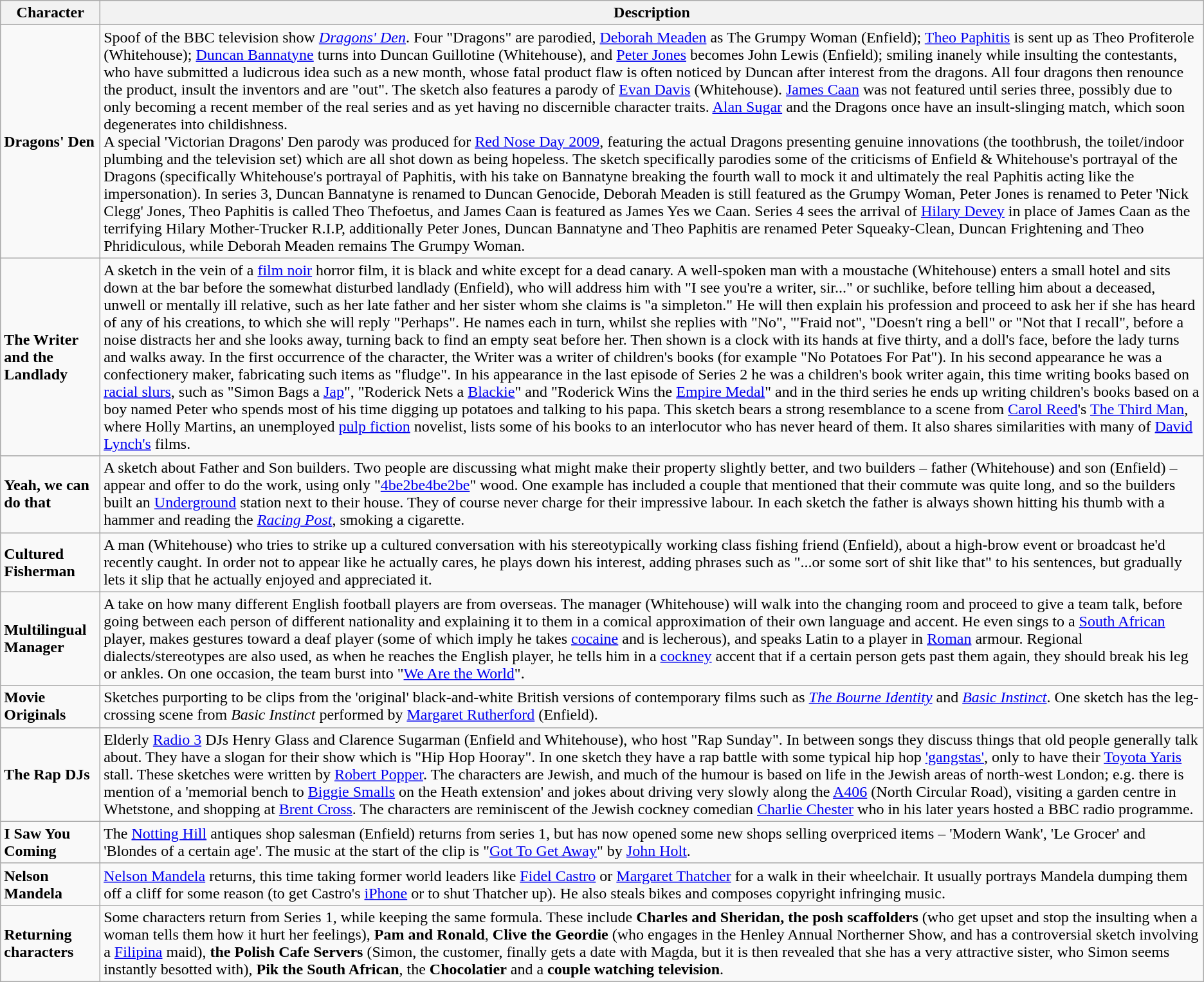<table class="wikitable">
<tr>
<th>Character</th>
<th>Description</th>
</tr>
<tr>
<td><strong>Dragons' Den</strong></td>
<td>Spoof of the BBC television show <em><a href='#'>Dragons' Den</a></em>. Four "Dragons" are parodied, <a href='#'>Deborah Meaden</a> as The Grumpy Woman (Enfield); <a href='#'>Theo Paphitis</a> is sent up as Theo Profiterole (Whitehouse); <a href='#'>Duncan Bannatyne</a> turns into Duncan Guillotine (Whitehouse), and <a href='#'>Peter Jones</a> becomes John Lewis (Enfield); smiling inanely while insulting the contestants, who have submitted a ludicrous idea such as a new month, whose fatal product flaw is often noticed by Duncan after interest from the dragons. All four dragons then renounce the product, insult the inventors and are "out". The sketch also features a parody of <a href='#'>Evan Davis</a> (Whitehouse). <a href='#'>James Caan</a> was not featured until series three, possibly due to only becoming a recent member of the real series and as yet having no discernible character traits. <a href='#'>Alan Sugar</a> and the Dragons once have an insult-slinging match, which soon degenerates into childishness.<br>A special 'Victorian Dragons' Den parody was produced for <a href='#'>Red Nose Day 2009</a>, featuring the actual Dragons presenting genuine innovations (the toothbrush, the toilet/indoor plumbing and the television set) which are all shot down as being hopeless. The sketch specifically parodies some of the criticisms of Enfield & Whitehouse's portrayal of the Dragons (specifically Whitehouse's portrayal of Paphitis, with his take on Bannatyne breaking the fourth wall to mock it and ultimately the real Paphitis acting like the impersonation). In series 3, Duncan Bannatyne is renamed to Duncan Genocide, Deborah Meaden is still featured as the Grumpy Woman, Peter Jones is renamed to Peter 'Nick Clegg' Jones, Theo Paphitis is called Theo Thefoetus, and James Caan is featured as James Yes we Caan. Series 4 sees the arrival of <a href='#'>Hilary Devey</a> in place of James Caan as the terrifying Hilary Mother-Trucker R.I.P, additionally Peter Jones, Duncan Bannatyne and Theo Paphitis are renamed Peter Squeaky-Clean, Duncan Frightening and Theo Phridiculous, while Deborah Meaden remains The Grumpy Woman.</td>
</tr>
<tr>
<td><strong>The Writer and the Landlady</strong></td>
<td>A sketch in the vein of a <a href='#'>film noir</a> horror film, it is black and white except for a dead canary.  A well-spoken man with a moustache (Whitehouse) enters a small hotel and sits down at the bar before the somewhat disturbed landlady (Enfield), who will address him with "I see you're a writer, sir..." or suchlike, before telling him about a deceased, unwell or mentally ill relative, such as her late father and her sister whom she claims is "a simpleton." He will then explain his profession and proceed to ask her if she has heard of any of his creations, to which she will reply "Perhaps". He names each in turn, whilst she replies with "No", "'Fraid not", "Doesn't ring a bell" or "Not that I recall", before a noise distracts her and she looks away, turning back to find an empty seat before her. Then shown is a clock with its hands at five thirty, and a doll's face, before the lady turns and walks away. In the first occurrence of the character, the Writer was a writer of children's books (for example "No Potatoes For Pat").  In his second appearance he was a confectionery maker, fabricating such items as "fludge". In his appearance in the last episode of Series 2 he was a children's book writer again, this time writing books based on <a href='#'>racial slurs</a>, such as "Simon Bags a <a href='#'>Jap</a>", "Roderick Nets a <a href='#'>Blackie</a>" and "Roderick Wins the <a href='#'>Empire Medal</a>" and in the third series he ends up writing children's books based on a boy named Peter who spends most of his time digging up potatoes and talking to his papa. This sketch bears a strong resemblance to a scene from <a href='#'>Carol Reed</a>'s <a href='#'>The Third Man</a>, where Holly Martins, an unemployed <a href='#'>pulp fiction</a> novelist, lists some of his books to an interlocutor who has never heard of them. It also shares similarities with many of <a href='#'>David Lynch's</a> films.</td>
</tr>
<tr>
<td><strong>Yeah, we can do that </strong></td>
<td>A sketch about Father and Son builders. Two people are discussing what might make their property slightly better, and two builders – father (Whitehouse) and son (Enfield) – appear and offer to do the work, using only "<a href='#'>4be2be4be2be</a>" wood. One example has included a couple that mentioned that their commute was quite long, and so the builders built an <a href='#'>Underground</a> station next to their house. They of course never charge for their impressive labour. In each sketch the father is always shown hitting his thumb with a hammer and reading the <em><a href='#'>Racing Post</a></em>, smoking a cigarette.</td>
</tr>
<tr>
<td><strong>Cultured Fisherman</strong></td>
<td>A man (Whitehouse) who tries to strike up a cultured conversation with his stereotypically working class fishing friend (Enfield), about a high-brow event or broadcast he'd recently caught. In order not to appear like he actually cares, he plays down his interest, adding phrases such as "...or some sort of shit like that" to his sentences, but gradually lets it slip that he actually enjoyed and appreciated it.</td>
</tr>
<tr>
<td><strong>Multilingual Manager</strong></td>
<td>A take on how many different English football players are from overseas. The manager (Whitehouse) will walk into the changing room and proceed to give a team talk, before going between each person of different nationality and explaining it to them in a comical approximation of their own language and accent. He even sings to a <a href='#'>South African</a> player, makes gestures toward a deaf player (some of which imply he takes <a href='#'>cocaine</a> and is lecherous), and speaks Latin to a player in <a href='#'>Roman</a> armour. Regional dialects/stereotypes are also used, as when he reaches the English player, he tells him in a <a href='#'>cockney</a> accent that if a certain person gets past them again, they should break his leg or ankles. On one occasion, the team burst into "<a href='#'>We Are the World</a>".</td>
</tr>
<tr>
<td><strong>Movie Originals</strong></td>
<td>Sketches purporting to be clips from the 'original' black-and-white British versions of contemporary films such as <em><a href='#'>The Bourne Identity</a></em> and <em><a href='#'>Basic Instinct</a></em>. One sketch has the leg-crossing scene from <em>Basic Instinct</em> performed by <a href='#'>Margaret Rutherford</a> (Enfield).</td>
</tr>
<tr>
<td><strong>The Rap DJs</strong></td>
<td>Elderly <a href='#'>Radio 3</a> DJs Henry Glass and Clarence Sugarman (Enfield and Whitehouse), who host "Rap Sunday". In between songs they discuss things that old people generally talk about. They have a slogan for their show which is "Hip Hop Hooray". In one sketch they have a rap battle with some typical hip hop <a href='#'>'gangstas'</a>, only to have their <a href='#'>Toyota Yaris</a> stall. These sketches were written by <a href='#'>Robert Popper</a>. The characters are Jewish, and much of the humour is based on life in the Jewish areas of north-west London; e.g. there is mention of a 'memorial bench to <a href='#'>Biggie Smalls</a> on the Heath extension' and jokes about driving very slowly along the <a href='#'>A406</a> (North Circular Road), visiting a garden centre in Whetstone, and shopping at <a href='#'>Brent Cross</a>. The characters are reminiscent of the Jewish cockney comedian <a href='#'>Charlie Chester</a> who in his later years hosted a BBC radio programme.</td>
</tr>
<tr>
<td><strong>I Saw You Coming</strong></td>
<td>The <a href='#'>Notting Hill</a> antiques shop salesman (Enfield) returns from series 1, but has now opened some new shops selling overpriced items – 'Modern Wank', 'Le Grocer' and 'Blondes of a certain age'. The music at the start of the clip is "<a href='#'>Got To Get Away</a>" by <a href='#'>John Holt</a>.</td>
</tr>
<tr>
<td><strong>Nelson Mandela</strong></td>
<td><a href='#'>Nelson Mandela</a> returns, this time taking former world leaders like <a href='#'>Fidel Castro</a> or <a href='#'>Margaret Thatcher</a> for a walk in their wheelchair. It usually portrays Mandela dumping them off a cliff for some reason (to get Castro's <a href='#'>iPhone</a> or to shut Thatcher up). He also steals bikes and composes copyright infringing music.</td>
</tr>
<tr>
<td><strong>Returning characters</strong></td>
<td>Some characters return from Series 1, while keeping the same formula. These include <strong>Charles and Sheridan, the posh scaffolders</strong> (who get upset and stop the insulting when a woman tells them how it hurt her feelings), <strong>Pam and Ronald</strong>, <strong>Clive the Geordie</strong> (who engages in the Henley Annual Northerner Show, and has a controversial sketch involving a <a href='#'>Filipina</a> maid), <strong>the Polish Cafe Servers</strong> (Simon, the customer, finally gets a date with Magda, but it is then revealed that she has a very attractive sister, who Simon seems instantly besotted with), <strong>Pik the South African</strong>, the <strong>Chocolatier</strong> and a <strong>couple watching television</strong>.</td>
</tr>
</table>
